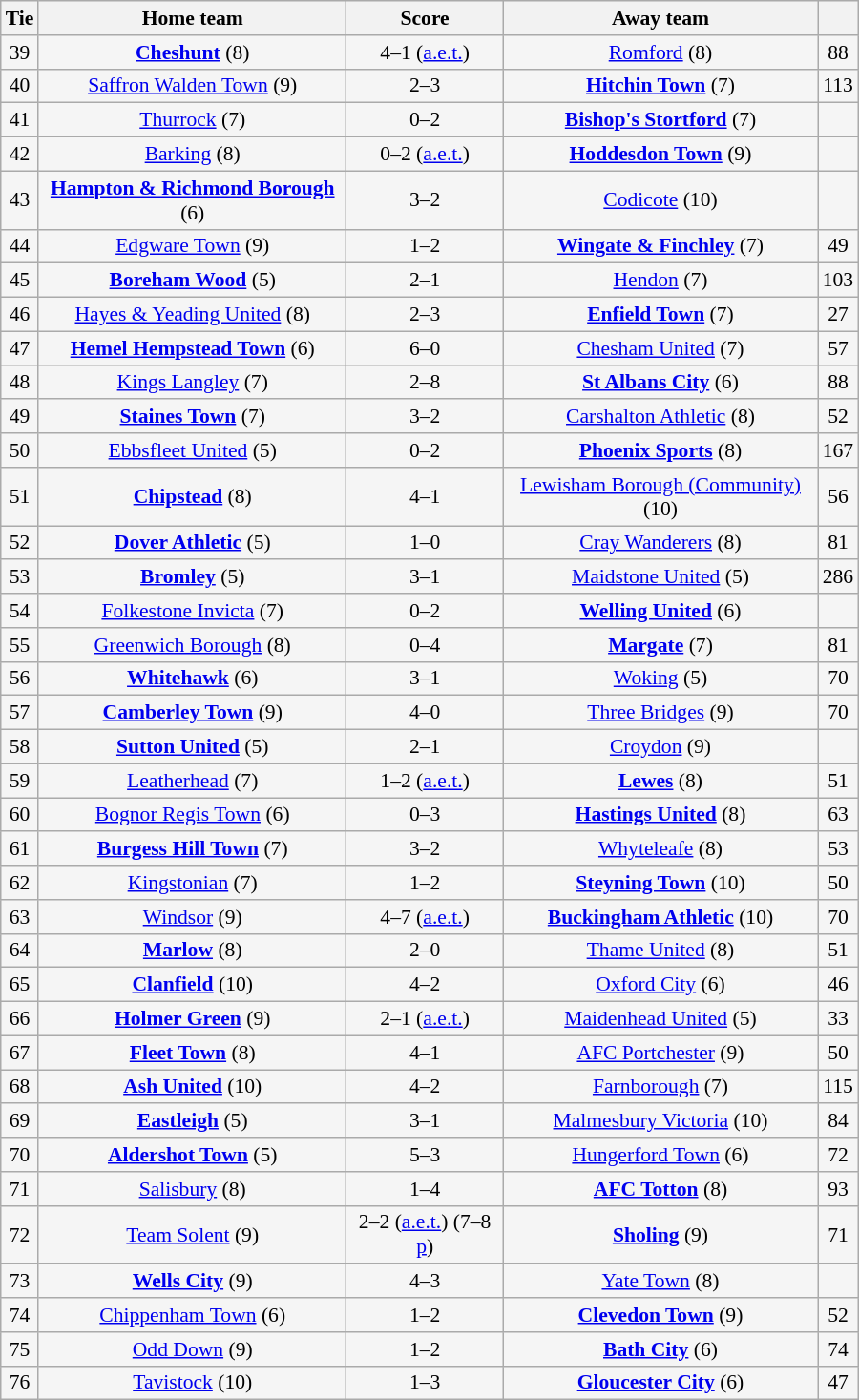<table class="wikitable" style="width: 600px; background:WhiteSmoke; text-align:center; font-size:90%">
<tr>
<th>Tie</th>
<th>Home team</th>
<th>Score</th>
<th>Away team</th>
<th></th>
</tr>
<tr>
<td>39</td>
<td><strong><a href='#'>Cheshunt</a></strong> (8)</td>
<td>4–1 (<a href='#'>a.e.t.</a>)</td>
<td><a href='#'>Romford</a> (8)</td>
<td>88</td>
</tr>
<tr>
<td>40</td>
<td><a href='#'>Saffron Walden Town</a> (9)</td>
<td>2–3</td>
<td><strong><a href='#'>Hitchin Town</a></strong> (7)</td>
<td>113</td>
</tr>
<tr>
<td>41</td>
<td><a href='#'>Thurrock</a> (7)</td>
<td>0–2</td>
<td><strong><a href='#'>Bishop's Stortford</a></strong> (7)</td>
<td></td>
</tr>
<tr>
<td>42</td>
<td><a href='#'>Barking</a> (8)</td>
<td>0–2 (<a href='#'>a.e.t.</a>)</td>
<td><strong><a href='#'>Hoddesdon Town</a></strong> (9)</td>
<td></td>
</tr>
<tr>
<td>43</td>
<td><strong><a href='#'>Hampton & Richmond Borough</a></strong> (6)</td>
<td>3–2</td>
<td><a href='#'>Codicote</a> (10)</td>
<td></td>
</tr>
<tr>
<td>44</td>
<td><a href='#'>Edgware Town</a> (9)</td>
<td>1–2</td>
<td><strong><a href='#'>Wingate & Finchley</a></strong> (7)</td>
<td>49</td>
</tr>
<tr>
<td>45</td>
<td><strong><a href='#'>Boreham Wood</a></strong> (5)</td>
<td>2–1</td>
<td><a href='#'>Hendon</a> (7)</td>
<td>103</td>
</tr>
<tr>
<td>46</td>
<td><a href='#'>Hayes & Yeading United</a> (8)</td>
<td>2–3</td>
<td><strong><a href='#'>Enfield Town</a></strong> (7)</td>
<td>27</td>
</tr>
<tr>
<td>47</td>
<td><strong><a href='#'>Hemel Hempstead Town</a></strong> (6)</td>
<td>6–0</td>
<td><a href='#'>Chesham United</a> (7)</td>
<td>57</td>
</tr>
<tr>
<td>48</td>
<td><a href='#'>Kings Langley</a> (7)</td>
<td>2–8</td>
<td><strong><a href='#'>St Albans City</a></strong> (6)</td>
<td>88</td>
</tr>
<tr>
<td>49</td>
<td><strong><a href='#'>Staines Town</a></strong> (7)</td>
<td>3–2</td>
<td><a href='#'>Carshalton Athletic</a> (8)</td>
<td>52</td>
</tr>
<tr>
<td>50</td>
<td><a href='#'>Ebbsfleet United</a> (5)</td>
<td>0–2</td>
<td><strong><a href='#'>Phoenix Sports</a></strong> (8)</td>
<td>167</td>
</tr>
<tr>
<td>51</td>
<td><strong><a href='#'>Chipstead</a></strong> (8)</td>
<td>4–1</td>
<td><a href='#'>Lewisham Borough (Community)</a> (10)</td>
<td>56</td>
</tr>
<tr>
<td>52</td>
<td><strong><a href='#'>Dover Athletic</a></strong> (5)</td>
<td>1–0</td>
<td><a href='#'>Cray Wanderers</a> (8)</td>
<td>81</td>
</tr>
<tr>
<td>53</td>
<td><strong><a href='#'>Bromley</a></strong> (5)</td>
<td>3–1</td>
<td><a href='#'>Maidstone United</a> (5)</td>
<td>286</td>
</tr>
<tr>
<td>54</td>
<td><a href='#'>Folkestone Invicta</a> (7)</td>
<td>0–2</td>
<td><strong><a href='#'>Welling United</a></strong> (6)</td>
<td></td>
</tr>
<tr>
<td>55</td>
<td><a href='#'>Greenwich Borough</a> (8)</td>
<td>0–4</td>
<td><strong><a href='#'>Margate</a></strong> (7)</td>
<td>81</td>
</tr>
<tr>
<td>56</td>
<td><strong><a href='#'>Whitehawk</a></strong> (6)</td>
<td>3–1</td>
<td><a href='#'>Woking</a> (5)</td>
<td>70</td>
</tr>
<tr>
<td>57</td>
<td><strong><a href='#'>Camberley Town</a></strong> (9)</td>
<td>4–0</td>
<td><a href='#'>Three Bridges</a> (9)</td>
<td>70</td>
</tr>
<tr>
<td>58</td>
<td><strong><a href='#'>Sutton United</a></strong> (5)</td>
<td>2–1</td>
<td><a href='#'>Croydon</a> (9)</td>
<td></td>
</tr>
<tr>
<td>59</td>
<td><a href='#'>Leatherhead</a> (7)</td>
<td>1–2 (<a href='#'>a.e.t.</a>)</td>
<td><strong><a href='#'>Lewes</a></strong> (8)</td>
<td>51</td>
</tr>
<tr>
<td>60</td>
<td><a href='#'>Bognor Regis Town</a> (6)</td>
<td>0–3</td>
<td><strong><a href='#'>Hastings United</a></strong> (8)</td>
<td>63</td>
</tr>
<tr>
<td>61</td>
<td><strong><a href='#'>Burgess Hill Town</a></strong> (7)</td>
<td>3–2</td>
<td><a href='#'>Whyteleafe</a> (8)</td>
<td>53</td>
</tr>
<tr>
<td>62</td>
<td><a href='#'>Kingstonian</a> (7)</td>
<td>1–2</td>
<td><strong><a href='#'>Steyning Town</a></strong> (10)</td>
<td>50</td>
</tr>
<tr>
<td>63</td>
<td><a href='#'>Windsor</a> (9)</td>
<td>4–7 (<a href='#'>a.e.t.</a>)</td>
<td><strong><a href='#'>Buckingham Athletic</a></strong> (10)</td>
<td>70</td>
</tr>
<tr>
<td>64</td>
<td><strong><a href='#'>Marlow</a></strong> (8)</td>
<td>2–0</td>
<td><a href='#'>Thame United</a> (8)</td>
<td>51</td>
</tr>
<tr>
<td>65</td>
<td><strong><a href='#'>Clanfield</a></strong> (10)</td>
<td>4–2</td>
<td><a href='#'>Oxford City</a> (6)</td>
<td>46</td>
</tr>
<tr>
<td>66</td>
<td><strong><a href='#'>Holmer Green</a></strong> (9)</td>
<td>2–1 (<a href='#'>a.e.t.</a>)</td>
<td><a href='#'>Maidenhead United</a> (5)</td>
<td>33</td>
</tr>
<tr>
<td>67</td>
<td><strong><a href='#'>Fleet Town</a></strong> (8)</td>
<td>4–1</td>
<td><a href='#'>AFC Portchester</a> (9)</td>
<td>50</td>
</tr>
<tr>
<td>68</td>
<td><strong><a href='#'>Ash United</a></strong> (10)</td>
<td>4–2</td>
<td><a href='#'>Farnborough</a> (7)</td>
<td>115</td>
</tr>
<tr>
<td>69</td>
<td><strong><a href='#'>Eastleigh</a></strong> (5)</td>
<td>3–1</td>
<td><a href='#'>Malmesbury Victoria</a> (10)</td>
<td>84</td>
</tr>
<tr>
<td>70</td>
<td><strong><a href='#'>Aldershot Town</a></strong> (5)</td>
<td>5–3</td>
<td><a href='#'>Hungerford Town</a> (6)</td>
<td>72</td>
</tr>
<tr>
<td>71</td>
<td><a href='#'>Salisbury</a> (8)</td>
<td>1–4</td>
<td><strong><a href='#'>AFC Totton</a></strong> (8)</td>
<td>93</td>
</tr>
<tr>
<td>72</td>
<td><a href='#'>Team Solent</a> (9)</td>
<td>2–2 (<a href='#'>a.e.t.</a>) (7–8 <a href='#'>p</a>)</td>
<td><strong><a href='#'>Sholing</a></strong> (9)</td>
<td>71</td>
</tr>
<tr>
<td>73</td>
<td><strong><a href='#'>Wells City</a></strong> (9)</td>
<td>4–3</td>
<td><a href='#'>Yate Town</a> (8)</td>
<td></td>
</tr>
<tr>
<td>74</td>
<td><a href='#'>Chippenham Town</a> (6)</td>
<td>1–2</td>
<td><strong><a href='#'>Clevedon Town</a></strong> (9)</td>
<td>52</td>
</tr>
<tr>
<td>75</td>
<td><a href='#'>Odd Down</a> (9)</td>
<td>1–2</td>
<td><strong><a href='#'>Bath City</a></strong> (6)</td>
<td>74</td>
</tr>
<tr>
<td>76</td>
<td><a href='#'>Tavistock</a> (10)</td>
<td>1–3</td>
<td><strong><a href='#'>Gloucester City</a></strong> (6)</td>
<td>47</td>
</tr>
</table>
